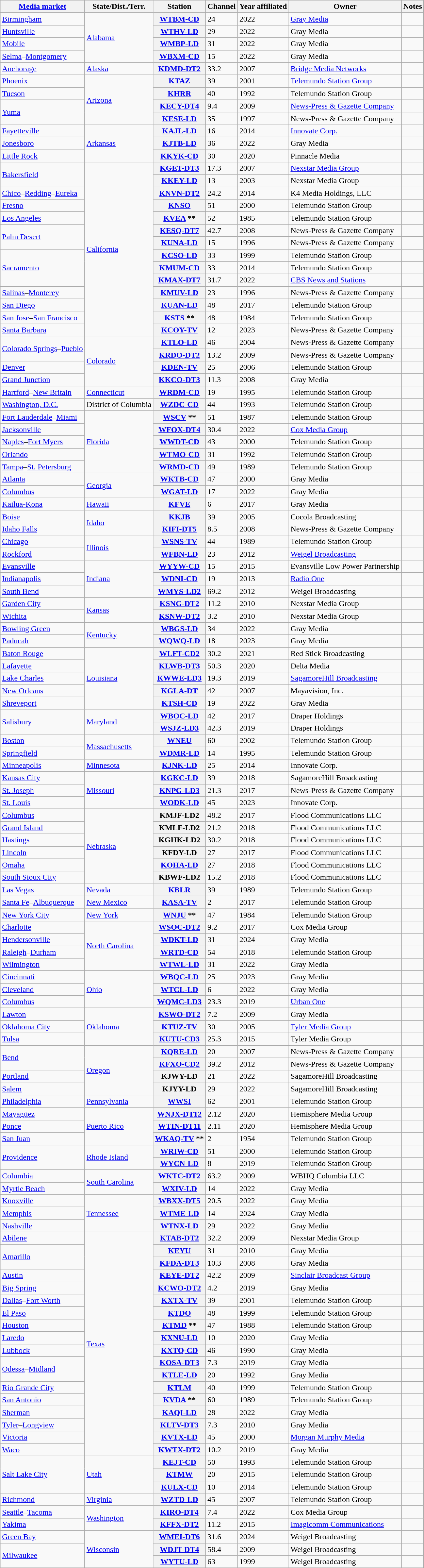<table class="wikitable sortable">
<tr>
<th scope="col"><a href='#'>Media market</a></th>
<th scope="col">State/Dist./Terr.</th>
<th scope="col">Station</th>
<th scope="col">Channel</th>
<th scope="col">Year affiliated</th>
<th scope="col">Owner</th>
<th scope="col" class="unsortable">Notes</th>
</tr>
<tr>
<td><a href='#'>Birmingham</a></td>
<td rowspan="4"><a href='#'>Alabama</a></td>
<th scope="row"><a href='#'>WTBM-CD</a></th>
<td>24</td>
<td>2022</td>
<td><a href='#'>Gray Media</a></td>
<td></td>
</tr>
<tr>
<td><a href='#'>Huntsville</a></td>
<th scope="row"><a href='#'>WTHV-LD</a></th>
<td>29</td>
<td>2022</td>
<td>Gray Media</td>
<td></td>
</tr>
<tr>
<td><a href='#'>Mobile</a></td>
<th scope="row"><a href='#'>WMBP-LD</a></th>
<td>31</td>
<td>2022</td>
<td>Gray Media</td>
<td></td>
</tr>
<tr>
<td><a href='#'>Selma</a>–<a href='#'>Montgomery</a></td>
<th scope="row"><a href='#'>WBXM-CD</a></th>
<td>15</td>
<td>2022</td>
<td>Gray Media</td>
<td></td>
</tr>
<tr>
<td><a href='#'>Anchorage</a></td>
<td><a href='#'>Alaska</a></td>
<th scope="row"><a href='#'>KDMD-DT2</a></th>
<td>33.2</td>
<td>2007</td>
<td><a href='#'>Bridge Media Networks</a></td>
<td></td>
</tr>
<tr>
<td><a href='#'>Phoenix</a></td>
<td rowspan="4"><a href='#'>Arizona</a></td>
<th scope="row"><a href='#'>KTAZ</a></th>
<td>39</td>
<td>2001</td>
<td><a href='#'>Telemundo Station Group</a></td>
<td></td>
</tr>
<tr>
<td><a href='#'>Tucson</a></td>
<th scope="row"><a href='#'>KHRR</a></th>
<td>40</td>
<td>1992</td>
<td>Telemundo Station Group</td>
<td></td>
</tr>
<tr>
<td rowspan="2"><a href='#'>Yuma</a></td>
<th scope="row"><a href='#'>KECY-DT4</a></th>
<td>9.4</td>
<td>2009</td>
<td><a href='#'>News-Press & Gazette Company</a></td>
<td></td>
</tr>
<tr>
<th scope="row"><a href='#'>KESE-LD</a></th>
<td>35</td>
<td>1997</td>
<td>News-Press & Gazette Company</td>
<td></td>
</tr>
<tr>
<td><a href='#'>Fayetteville</a></td>
<td rowspan="3"><a href='#'>Arkansas</a></td>
<th scope="row"><a href='#'>KAJL-LD</a></th>
<td>16</td>
<td>2014</td>
<td><a href='#'>Innovate Corp.</a></td>
<td></td>
</tr>
<tr>
<td><a href='#'>Jonesboro</a></td>
<th scope="row"><a href='#'>KJTB-LD</a></th>
<td>36</td>
<td>2022</td>
<td>Gray Media</td>
<td></td>
</tr>
<tr>
<td><a href='#'>Little Rock</a></td>
<th scope="row"><a href='#'>KKYK-CD</a></th>
<td>30</td>
<td>2020</td>
<td>Pinnacle Media</td>
<td></td>
</tr>
<tr>
<td rowspan="2"><a href='#'>Bakersfield</a></td>
<td rowspan="14"><a href='#'>California</a></td>
<th scope="row"><a href='#'>KGET-DT3</a></th>
<td>17.3</td>
<td>2007</td>
<td><a href='#'>Nexstar Media Group</a></td>
<td></td>
</tr>
<tr>
<th scope="row"><a href='#'>KKEY-LD</a></th>
<td>13</td>
<td>2003</td>
<td>Nexstar Media Group</td>
<td></td>
</tr>
<tr>
<td><a href='#'>Chico</a>–<a href='#'>Redding</a>–<a href='#'>Eureka</a></td>
<th scope="row"><a href='#'>KNVN-DT2</a></th>
<td>24.2</td>
<td>2014</td>
<td>K4 Media Holdings, LLC</td>
<td></td>
</tr>
<tr>
<td><a href='#'>Fresno</a></td>
<th scope="row"><a href='#'>KNSO</a></th>
<td>51</td>
<td>2000</td>
<td>Telemundo Station Group</td>
<td></td>
</tr>
<tr>
<td><a href='#'>Los Angeles</a></td>
<th scope="row"><a href='#'>KVEA</a> **</th>
<td>52</td>
<td>1985</td>
<td>Telemundo Station Group</td>
<td></td>
</tr>
<tr>
<td rowspan="2"><a href='#'>Palm Desert</a></td>
<th scope="row"><a href='#'>KESQ-DT7</a></th>
<td>42.7</td>
<td>2008</td>
<td>News-Press & Gazette Company</td>
<td></td>
</tr>
<tr>
<th scope="row"><a href='#'>KUNA-LD</a></th>
<td>15</td>
<td>1996</td>
<td>News-Press & Gazette Company</td>
<td></td>
</tr>
<tr>
<td rowspan="3"><a href='#'>Sacramento</a></td>
<th scope="row"><a href='#'>KCSO-LD</a></th>
<td>33</td>
<td>1999</td>
<td>Telemundo Station Group</td>
<td></td>
</tr>
<tr>
<th scope="row"><a href='#'>KMUM-CD</a></th>
<td>33</td>
<td>2014</td>
<td>Telemundo Station Group</td>
<td></td>
</tr>
<tr>
<th scope="row"><a href='#'>KMAX-DT7</a></th>
<td>31.7</td>
<td>2022</td>
<td><a href='#'>CBS News and Stations</a></td>
<td></td>
</tr>
<tr>
<td><a href='#'>Salinas</a>–<a href='#'>Monterey</a></td>
<th scope="row"><a href='#'>KMUV-LD</a></th>
<td>23</td>
<td>1996</td>
<td>News-Press & Gazette Company</td>
<td></td>
</tr>
<tr>
<td><a href='#'>San Diego</a></td>
<th scope="row"><a href='#'>KUAN-LD</a></th>
<td>48</td>
<td>2017</td>
<td>Telemundo Station Group</td>
<td></td>
</tr>
<tr>
<td><a href='#'>San Jose</a>–<a href='#'>San Francisco</a></td>
<th scope="row"><a href='#'>KSTS</a> **</th>
<td>48</td>
<td>1984</td>
<td>Telemundo Station Group</td>
<td></td>
</tr>
<tr>
<td><a href='#'>Santa Barbara</a></td>
<th scope="row"><a href='#'>KCOY-TV</a></th>
<td>12</td>
<td>2023</td>
<td>News-Press & Gazette Company</td>
<td></td>
</tr>
<tr>
<td rowspan="2"><a href='#'>Colorado Springs</a>–<a href='#'>Pueblo</a></td>
<td rowspan="4"><a href='#'>Colorado</a></td>
<th scope="row"><a href='#'>KTLO-LD</a></th>
<td>46</td>
<td>2004</td>
<td>News-Press & Gazette Company</td>
<td></td>
</tr>
<tr>
<th scope="row"><a href='#'>KRDO-DT2</a></th>
<td>13.2</td>
<td>2009</td>
<td>News-Press & Gazette Company</td>
<td></td>
</tr>
<tr>
<td><a href='#'>Denver</a></td>
<th scope="row"><a href='#'>KDEN-TV</a></th>
<td>25</td>
<td>2006</td>
<td>Telemundo Station Group</td>
<td></td>
</tr>
<tr>
<td><a href='#'>Grand Junction</a></td>
<th scope="row"><a href='#'>KKCO-DT3</a></th>
<td>11.3</td>
<td>2008</td>
<td>Gray Media</td>
<td></td>
</tr>
<tr>
<td><a href='#'>Hartford</a>–<a href='#'>New Britain</a></td>
<td><a href='#'>Connecticut</a></td>
<th scope="row"><a href='#'>WRDM-CD</a></th>
<td>19</td>
<td>1995</td>
<td>Telemundo Station Group</td>
<td></td>
</tr>
<tr>
<td><a href='#'>Washington, D.C.</a></td>
<td>District of Columbia</td>
<th scope="row"><a href='#'>WZDC-CD</a></th>
<td>44</td>
<td>1993</td>
<td>Telemundo Station Group</td>
<td></td>
</tr>
<tr>
<td><a href='#'>Fort Lauderdale</a>–<a href='#'>Miami</a></td>
<td rowspan="5"><a href='#'>Florida</a></td>
<th scope="row"><a href='#'>WSCV</a> **</th>
<td>51</td>
<td>1987</td>
<td>Telemundo Station Group</td>
<td></td>
</tr>
<tr>
<td><a href='#'>Jacksonville</a></td>
<th scope="row"><a href='#'>WFOX-DT4</a></th>
<td>30.4</td>
<td>2022</td>
<td><a href='#'>Cox Media Group</a></td>
<td></td>
</tr>
<tr>
<td><a href='#'>Naples</a>–<a href='#'>Fort Myers</a></td>
<th scope="row"><a href='#'>WWDT-CD</a></th>
<td>43</td>
<td>2000</td>
<td>Telemundo Station Group</td>
<td></td>
</tr>
<tr>
<td><a href='#'>Orlando</a></td>
<th scope="row"><a href='#'>WTMO-CD</a></th>
<td>31</td>
<td>1992</td>
<td>Telemundo Station Group</td>
<td></td>
</tr>
<tr>
<td><a href='#'>Tampa</a>–<a href='#'>St. Petersburg</a></td>
<th scope="row"><a href='#'>WRMD-CD</a></th>
<td>49</td>
<td>1989</td>
<td>Telemundo Station Group</td>
<td></td>
</tr>
<tr>
<td><a href='#'>Atlanta</a></td>
<td rowspan="2"><a href='#'>Georgia</a></td>
<th scope="row"><a href='#'>WKTB-CD</a></th>
<td>47</td>
<td>2000</td>
<td>Gray Media</td>
<td></td>
</tr>
<tr>
<td><a href='#'>Columbus</a></td>
<th scope="row"><a href='#'>WGAT-LD</a></th>
<td>17</td>
<td>2022</td>
<td>Gray Media</td>
<td></td>
</tr>
<tr>
<td><a href='#'>Kailua-Kona</a></td>
<td><a href='#'>Hawaii</a></td>
<th scope="row"><a href='#'>KFVE</a></th>
<td>6</td>
<td>2017</td>
<td>Gray Media</td>
<td></td>
</tr>
<tr>
<td><a href='#'>Boise</a></td>
<td rowspan="2"><a href='#'>Idaho</a></td>
<th scope="row"><a href='#'>KKJB</a></th>
<td>39</td>
<td>2005</td>
<td>Cocola Broadcasting</td>
<td></td>
</tr>
<tr>
<td><a href='#'>Idaho Falls</a></td>
<th scope="row"><a href='#'>KIFI-DT5</a></th>
<td>8.5</td>
<td>2008</td>
<td>News-Press & Gazette Company</td>
<td></td>
</tr>
<tr>
<td><a href='#'>Chicago</a></td>
<td rowspan="2"><a href='#'>Illinois</a></td>
<th scope="row"><a href='#'>WSNS-TV</a></th>
<td>44</td>
<td>1989</td>
<td>Telemundo Station Group</td>
<td></td>
</tr>
<tr>
<td><a href='#'>Rockford</a></td>
<th scope="row"><a href='#'>WFBN-LD</a></th>
<td>23</td>
<td>2012</td>
<td><a href='#'>Weigel Broadcasting</a></td>
<td></td>
</tr>
<tr>
<td><a href='#'>Evansville</a></td>
<td rowspan="3"><a href='#'>Indiana</a></td>
<th scope="row"><a href='#'>WYYW-CD</a></th>
<td>15</td>
<td>2015</td>
<td>Evansville Low Power Partnership</td>
<td></td>
</tr>
<tr>
<td><a href='#'>Indianapolis</a></td>
<th scope="row"><a href='#'>WDNI-CD</a></th>
<td>19</td>
<td>2013</td>
<td><a href='#'>Radio One</a></td>
<td></td>
</tr>
<tr>
<td><a href='#'>South Bend</a></td>
<th scope="row"><a href='#'>WMYS-LD2</a></th>
<td>69.2</td>
<td>2012</td>
<td>Weigel Broadcasting</td>
<td></td>
</tr>
<tr>
<td><a href='#'>Garden City</a></td>
<td rowspan="2"><a href='#'>Kansas</a></td>
<th scope="row"><a href='#'>KSNG-DT2</a></th>
<td>11.2</td>
<td>2010</td>
<td>Nexstar Media Group</td>
<td></td>
</tr>
<tr>
<td><a href='#'>Wichita</a></td>
<th scope="row"><a href='#'>KSNW-DT2</a></th>
<td>3.2</td>
<td>2010</td>
<td>Nexstar Media Group</td>
<td></td>
</tr>
<tr>
<td><a href='#'>Bowling Green</a></td>
<td rowspan="2"><a href='#'>Kentucky</a></td>
<th scope="row"><a href='#'>WBGS-LD</a></th>
<td>34</td>
<td>2022</td>
<td>Gray Media</td>
<td></td>
</tr>
<tr>
<td><a href='#'>Paducah</a></td>
<th scope="row"><a href='#'>WQWQ-LD</a></th>
<td>18</td>
<td>2023</td>
<td>Gray Media</td>
<td></td>
</tr>
<tr>
<td><a href='#'>Baton Rouge</a></td>
<td rowspan="5"><a href='#'>Louisiana</a></td>
<th scope="row"><a href='#'>WLFT-CD2</a></th>
<td>30.2</td>
<td>2021</td>
<td>Red Stick Broadcasting</td>
<td></td>
</tr>
<tr>
<td><a href='#'>Lafayette</a></td>
<th scope="row"><a href='#'>KLWB-DT3</a></th>
<td>50.3</td>
<td>2020</td>
<td>Delta Media</td>
<td></td>
</tr>
<tr>
<td><a href='#'>Lake Charles</a></td>
<th scope="row"><a href='#'>KWWE-LD3</a></th>
<td>19.3</td>
<td>2019</td>
<td><a href='#'>SagamoreHill Broadcasting</a></td>
<td></td>
</tr>
<tr>
<td><a href='#'>New Orleans</a></td>
<th scope="row"><a href='#'>KGLA-DT</a></th>
<td>42</td>
<td>2007</td>
<td>Mayavision, Inc.</td>
<td></td>
</tr>
<tr>
<td><a href='#'>Shreveport</a></td>
<th scope="row"><a href='#'>KTSH-CD</a></th>
<td>19</td>
<td>2022</td>
<td>Gray Media</td>
<td></td>
</tr>
<tr>
<td rowspan="2"><a href='#'>Salisbury</a></td>
<td rowspan="2"><a href='#'>Maryland</a></td>
<th scope="row"><a href='#'>WBOC-LD</a></th>
<td>42</td>
<td>2017</td>
<td>Draper Holdings</td>
<td></td>
</tr>
<tr>
<th scope="row"><a href='#'>WSJZ-LD3</a></th>
<td>42.3</td>
<td>2019</td>
<td>Draper Holdings</td>
<td></td>
</tr>
<tr>
<td><a href='#'>Boston</a></td>
<td rowspan="2"><a href='#'>Massachusetts</a></td>
<th scope="row"><a href='#'>WNEU</a></th>
<td>60</td>
<td>2002</td>
<td>Telemundo Station Group</td>
<td></td>
</tr>
<tr>
<td><a href='#'>Springfield</a></td>
<th scope="row"><a href='#'>WDMR-LD</a></th>
<td>14</td>
<td>1995</td>
<td>Telemundo Station Group</td>
<td></td>
</tr>
<tr>
<td><a href='#'>Minneapolis</a></td>
<td><a href='#'>Minnesota</a></td>
<th scope="row"><a href='#'>KJNK-LD</a></th>
<td>25</td>
<td>2014</td>
<td>Innovate Corp.</td>
<td></td>
</tr>
<tr>
<td><a href='#'>Kansas City</a></td>
<td rowspan="3"><a href='#'>Missouri</a></td>
<th scope="row"><a href='#'>KGKC-LD</a></th>
<td>39</td>
<td>2018</td>
<td>SagamoreHill Broadcasting</td>
<td></td>
</tr>
<tr>
<td><a href='#'>St. Joseph</a></td>
<th scope="row"><a href='#'>KNPG-LD3</a></th>
<td>21.3</td>
<td>2017</td>
<td>News-Press & Gazette Company</td>
<td></td>
</tr>
<tr>
<td><a href='#'>St. Louis</a></td>
<th scope="row"><a href='#'>WODK-LD</a></th>
<td>45</td>
<td>2023</td>
<td>Innovate Corp.</td>
<td></td>
</tr>
<tr>
<td><a href='#'>Columbus</a></td>
<td rowspan="6"><a href='#'>Nebraska</a></td>
<th scope="row">KMJF-LD2</th>
<td>48.2</td>
<td>2017</td>
<td>Flood Communications LLC</td>
<td></td>
</tr>
<tr>
<td><a href='#'>Grand Island</a></td>
<th scope="row">KMLF-LD2</th>
<td>21.2</td>
<td>2018</td>
<td>Flood Communications LLC</td>
<td></td>
</tr>
<tr>
<td><a href='#'>Hastings</a></td>
<th scope="row">KGHK-LD2</th>
<td>30.2</td>
<td>2018</td>
<td>Flood Communications LLC</td>
<td></td>
</tr>
<tr>
<td><a href='#'>Lincoln</a></td>
<th scope="row">KFDY-LD</th>
<td>27</td>
<td>2017</td>
<td>Flood Communications LLC</td>
<td></td>
</tr>
<tr>
<td><a href='#'>Omaha</a></td>
<th scope="row"><a href='#'>KOHA-LD</a></th>
<td>27</td>
<td>2018</td>
<td>Flood Communications LLC</td>
<td></td>
</tr>
<tr>
<td><a href='#'>South Sioux City</a></td>
<th scope="row">KBWF-LD2</th>
<td>15.2</td>
<td>2018</td>
<td>Flood Communications LLC</td>
<td></td>
</tr>
<tr>
<td><a href='#'>Las Vegas</a></td>
<td><a href='#'>Nevada</a></td>
<th scope="row"><a href='#'>KBLR</a></th>
<td>39</td>
<td>1989</td>
<td>Telemundo Station Group</td>
<td></td>
</tr>
<tr>
<td><a href='#'>Santa Fe</a>–<a href='#'>Albuquerque</a></td>
<td><a href='#'>New Mexico</a></td>
<th scope="row"><a href='#'>KASA-TV</a></th>
<td>2</td>
<td>2017</td>
<td>Telemundo Station Group</td>
<td></td>
</tr>
<tr>
<td><a href='#'>New York City</a></td>
<td><a href='#'>New York</a></td>
<th scope="row"><a href='#'>WNJU</a> **</th>
<td>47</td>
<td>1984</td>
<td>Telemundo Station Group</td>
<td></td>
</tr>
<tr>
<td><a href='#'>Charlotte</a></td>
<td rowspan="4"><a href='#'>North Carolina</a></td>
<th scope="row"><a href='#'>WSOC-DT2</a></th>
<td>9.2</td>
<td>2017</td>
<td>Cox Media Group</td>
<td></td>
</tr>
<tr>
<td><a href='#'>Hendersonville</a></td>
<th scope="row"><a href='#'>WDKT-LD</a></th>
<td>31</td>
<td>2024</td>
<td>Gray Media</td>
<td></td>
</tr>
<tr>
<td><a href='#'>Raleigh</a>–<a href='#'>Durham</a></td>
<th scope="row"><a href='#'>WRTD-CD</a></th>
<td>54</td>
<td>2018</td>
<td>Telemundo Station Group</td>
<td></td>
</tr>
<tr>
<td><a href='#'>Wilmington</a></td>
<th scope="row"><a href='#'>WTWL-LD</a></th>
<td>31</td>
<td>2022</td>
<td>Gray Media</td>
<td></td>
</tr>
<tr>
<td><a href='#'>Cincinnati</a></td>
<td rowspan="3"><a href='#'>Ohio</a></td>
<th scope="row"><a href='#'>WBQC-LD</a></th>
<td>25</td>
<td>2023</td>
<td>Gray Media</td>
<td></td>
</tr>
<tr>
<td><a href='#'>Cleveland</a></td>
<th scope="row"><a href='#'>WTCL-LD</a></th>
<td>6</td>
<td>2022</td>
<td>Gray Media</td>
<td></td>
</tr>
<tr>
<td><a href='#'>Columbus</a></td>
<th scope="row"><a href='#'>WQMC-LD3</a></th>
<td>23.3</td>
<td>2019</td>
<td><a href='#'>Urban One</a></td>
<td></td>
</tr>
<tr>
<td><a href='#'>Lawton</a></td>
<td rowspan="3"><a href='#'>Oklahoma</a></td>
<th scope="row"><a href='#'>KSWO-DT2</a></th>
<td>7.2</td>
<td>2009</td>
<td>Gray Media</td>
<td></td>
</tr>
<tr>
<td><a href='#'>Oklahoma City</a></td>
<th scope="row"><a href='#'>KTUZ-TV</a></th>
<td>30</td>
<td>2005</td>
<td><a href='#'>Tyler Media Group</a></td>
<td></td>
</tr>
<tr>
<td><a href='#'>Tulsa</a></td>
<th scope="row"><a href='#'>KUTU-CD3</a></th>
<td>25.3</td>
<td>2015</td>
<td>Tyler Media Group</td>
<td></td>
</tr>
<tr>
<td rowspan="2"><a href='#'>Bend</a></td>
<td rowspan="4"><a href='#'>Oregon</a></td>
<th scope="row"><a href='#'>KQRE-LD</a></th>
<td>20</td>
<td>2007</td>
<td>News-Press & Gazette Company</td>
<td></td>
</tr>
<tr>
<th scope="row"><a href='#'>KFXO-CD2</a></th>
<td>39.2</td>
<td>2012</td>
<td>News-Press & Gazette Company</td>
<td></td>
</tr>
<tr>
<td><a href='#'>Portland</a></td>
<th scope="row">KJWY-LD</th>
<td>21</td>
<td>2022</td>
<td>SagamoreHill Broadcasting</td>
<td></td>
</tr>
<tr>
<td><a href='#'>Salem</a></td>
<th scope="row">KJYY-LD</th>
<td>29</td>
<td>2022</td>
<td>SagamoreHill Broadcasting</td>
<td></td>
</tr>
<tr>
<td><a href='#'>Philadelphia</a></td>
<td><a href='#'>Pennsylvania</a></td>
<th scope="row"><a href='#'>WWSI</a></th>
<td>62</td>
<td>2001</td>
<td>Telemundo Station Group</td>
<td></td>
</tr>
<tr>
<td><a href='#'>Mayagüez</a></td>
<td rowspan="3"><a href='#'>Puerto Rico</a></td>
<th scope="row"><a href='#'>WNJX-DT12</a></th>
<td>2.12</td>
<td>2020</td>
<td>Hemisphere Media Group</td>
<td></td>
</tr>
<tr>
<td><a href='#'>Ponce</a></td>
<th scope="row"><a href='#'>WTIN-DT11</a></th>
<td>2.11</td>
<td>2020</td>
<td>Hemisphere Media Group</td>
<td></td>
</tr>
<tr>
<td><a href='#'>San Juan</a></td>
<th scope="row"><a href='#'>WKAQ-TV</a> **</th>
<td>2</td>
<td>1954</td>
<td>Telemundo Station Group</td>
<td></td>
</tr>
<tr>
<td rowspan="2"><a href='#'>Providence</a></td>
<td rowspan="2"><a href='#'>Rhode Island</a></td>
<th scope="row"><a href='#'>WRIW-CD</a></th>
<td>51</td>
<td>2000</td>
<td>Telemundo Station Group</td>
<td></td>
</tr>
<tr>
<th scope="row"><a href='#'>WYCN-LD</a></th>
<td>8</td>
<td>2019</td>
<td>Telemundo Station Group</td>
<td></td>
</tr>
<tr>
<td><a href='#'>Columbia</a></td>
<td rowspan="2"><a href='#'>South Carolina</a></td>
<th scope="row"><a href='#'>WKTC-DT2</a></th>
<td>63.2</td>
<td>2009</td>
<td>WBHQ Columbia LLC</td>
<td></td>
</tr>
<tr>
<td><a href='#'>Myrtle Beach</a></td>
<th scope="row"><a href='#'>WXIV-LD</a></th>
<td>14</td>
<td>2022</td>
<td>Gray Media</td>
<td></td>
</tr>
<tr>
<td><a href='#'>Knoxville</a></td>
<td rowspan="3"><a href='#'>Tennessee</a></td>
<th scope="row"><a href='#'>WBXX-DT5</a></th>
<td>20.5</td>
<td>2022</td>
<td>Gray Media</td>
<td></td>
</tr>
<tr>
<td><a href='#'>Memphis</a></td>
<th scope="row"><a href='#'>WTME-LD</a></th>
<td>14</td>
<td>2024</td>
<td>Gray Media</td>
<td></td>
</tr>
<tr>
<td><a href='#'>Nashville</a></td>
<th scope="row"><a href='#'>WTNX-LD</a></th>
<td>29</td>
<td>2022</td>
<td>Gray Media</td>
<td></td>
</tr>
<tr>
<td><a href='#'>Abilene</a></td>
<td rowspan="18"><a href='#'>Texas</a></td>
<th scope="row"><a href='#'>KTAB-DT2</a></th>
<td>32.2</td>
<td>2009</td>
<td>Nexstar Media Group</td>
<td></td>
</tr>
<tr>
<td rowspan="2"><a href='#'>Amarillo</a></td>
<th scope="row"><a href='#'>KEYU</a></th>
<td>31</td>
<td>2010</td>
<td>Gray Media</td>
<td></td>
</tr>
<tr>
<th scope="row"><a href='#'>KFDA-DT3</a></th>
<td>10.3</td>
<td>2008</td>
<td>Gray Media</td>
<td></td>
</tr>
<tr>
<td><a href='#'>Austin</a></td>
<th scope="row"><a href='#'>KEYE-DT2</a></th>
<td>42.2</td>
<td>2009</td>
<td><a href='#'>Sinclair Broadcast Group</a></td>
<td></td>
</tr>
<tr>
<td><a href='#'>Big Spring</a></td>
<th scope="row"><a href='#'>KCWO-DT2</a></th>
<td>4.2</td>
<td>2019</td>
<td>Gray Media</td>
<td></td>
</tr>
<tr>
<td><a href='#'>Dallas</a>–<a href='#'>Fort Worth</a></td>
<th scope="row"><a href='#'>KXTX-TV</a></th>
<td>39</td>
<td>2001</td>
<td>Telemundo Station Group</td>
<td></td>
</tr>
<tr>
<td><a href='#'>El Paso</a></td>
<th scope="row"><a href='#'>KTDO</a></th>
<td>48</td>
<td>1999</td>
<td>Telemundo Station Group</td>
<td></td>
</tr>
<tr>
<td><a href='#'>Houston</a></td>
<th scope="row"><a href='#'>KTMD</a> **</th>
<td>47</td>
<td>1988</td>
<td>Telemundo Station Group</td>
<td></td>
</tr>
<tr>
<td><a href='#'>Laredo</a></td>
<th scope="row"><a href='#'>KXNU-LD</a></th>
<td>10</td>
<td>2020</td>
<td>Gray Media</td>
<td></td>
</tr>
<tr>
<td><a href='#'>Lubbock</a></td>
<th scope="row"><a href='#'>KXTQ-CD</a></th>
<td>46</td>
<td>1990</td>
<td>Gray Media</td>
<td></td>
</tr>
<tr>
<td rowspan="2"><a href='#'>Odessa</a>–<a href='#'>Midland</a></td>
<th scope="row"><a href='#'>KOSA-DT3</a></th>
<td>7.3</td>
<td>2019</td>
<td>Gray Media</td>
<td></td>
</tr>
<tr>
<th scope="row"><a href='#'>KTLE-LD</a></th>
<td>20</td>
<td>1992</td>
<td>Gray Media</td>
<td></td>
</tr>
<tr>
<td><a href='#'>Rio Grande City</a></td>
<th scope="row"><a href='#'>KTLM</a></th>
<td>40</td>
<td>1999</td>
<td>Telemundo Station Group</td>
<td></td>
</tr>
<tr>
<td><a href='#'>San Antonio</a></td>
<th scope="row"><a href='#'>KVDA</a> **</th>
<td>60</td>
<td>1989</td>
<td>Telemundo Station Group</td>
<td></td>
</tr>
<tr>
<td><a href='#'>Sherman</a></td>
<th scope="row"><a href='#'>KAQI-LD</a></th>
<td>28</td>
<td>2022</td>
<td>Gray Media</td>
<td></td>
</tr>
<tr>
<td><a href='#'>Tyler</a>–<a href='#'>Longview</a></td>
<th scope="row"><a href='#'>KLTV-DT3</a></th>
<td>7.3</td>
<td>2010</td>
<td>Gray Media</td>
<td></td>
</tr>
<tr>
<td><a href='#'>Victoria</a></td>
<th scope="row"><a href='#'>KVTX-LD</a></th>
<td>45</td>
<td>2000</td>
<td><a href='#'>Morgan Murphy Media</a></td>
<td></td>
</tr>
<tr>
<td><a href='#'>Waco</a></td>
<th scope="row"><a href='#'>KWTX-DT2</a></th>
<td>10.2</td>
<td>2019</td>
<td>Gray Media</td>
<td></td>
</tr>
<tr>
<td rowspan="3"><a href='#'>Salt Lake City</a></td>
<td rowspan="3"><a href='#'>Utah</a></td>
<th scope="row"><a href='#'>KEJT-CD</a></th>
<td>50</td>
<td>1993</td>
<td>Telemundo Station Group</td>
<td></td>
</tr>
<tr>
<th scope="row"><a href='#'>KTMW</a></th>
<td>20</td>
<td>2015</td>
<td>Telemundo Station Group</td>
<td></td>
</tr>
<tr>
<th scope="row"><a href='#'>KULX-CD</a></th>
<td>10</td>
<td>2014</td>
<td>Telemundo Station Group</td>
<td></td>
</tr>
<tr>
<td><a href='#'>Richmond</a></td>
<td><a href='#'>Virginia</a></td>
<th scope="row"><a href='#'>WZTD-LD</a></th>
<td>45</td>
<td>2007</td>
<td>Telemundo Station Group</td>
<td></td>
</tr>
<tr>
<td><a href='#'>Seattle</a>–<a href='#'>Tacoma</a></td>
<td rowspan="2"><a href='#'>Washington</a></td>
<th scope="row"><a href='#'>KIRO-DT4</a></th>
<td>7.4</td>
<td>2022</td>
<td>Cox Media Group</td>
<td></td>
</tr>
<tr>
<td><a href='#'>Yakima</a></td>
<th scope="row"><a href='#'>KFFX-DT2</a></th>
<td>11.2</td>
<td>2015</td>
<td><a href='#'>Imagicomm Communications</a></td>
<td></td>
</tr>
<tr>
<td><a href='#'>Green Bay</a></td>
<td rowspan="3"><a href='#'>Wisconsin</a></td>
<th scope="row"><a href='#'>WMEI-DT6</a></th>
<td>31.6</td>
<td>2024</td>
<td>Weigel Broadcasting</td>
<td></td>
</tr>
<tr>
<td rowspan="2"><a href='#'>Milwaukee</a></td>
<th scope="row"><a href='#'>WDJT-DT4</a></th>
<td>58.4</td>
<td>2009</td>
<td>Weigel Broadcasting</td>
<td></td>
</tr>
<tr>
<th scope="row"><a href='#'>WYTU-LD</a></th>
<td>63</td>
<td>1999</td>
<td>Weigel Broadcasting</td>
<td></td>
</tr>
</table>
